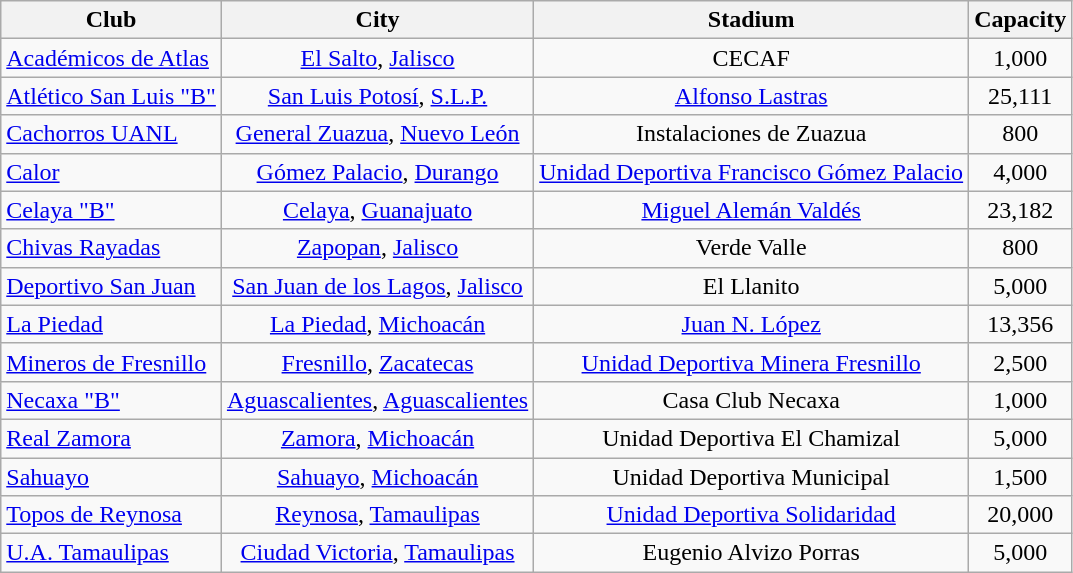<table class="wikitable sortable" style="text-align: center;">
<tr>
<th>Club</th>
<th>City</th>
<th>Stadium</th>
<th>Capacity</th>
</tr>
<tr>
<td align="left"><a href='#'>Académicos de Atlas</a></td>
<td><a href='#'>El Salto</a>, <a href='#'>Jalisco</a></td>
<td>CECAF</td>
<td>1,000</td>
</tr>
<tr>
<td align="left"><a href='#'>Atlético San Luis "B"</a></td>
<td><a href='#'>San Luis Potosí</a>, <a href='#'>S.L.P.</a></td>
<td><a href='#'>Alfonso Lastras</a></td>
<td>25,111</td>
</tr>
<tr>
<td align="left"><a href='#'>Cachorros UANL</a></td>
<td><a href='#'>General Zuazua</a>, <a href='#'>Nuevo León</a></td>
<td>Instalaciones de Zuazua</td>
<td>800</td>
</tr>
<tr>
<td align="left"><a href='#'>Calor</a></td>
<td><a href='#'>Gómez Palacio</a>, <a href='#'>Durango</a></td>
<td><a href='#'>Unidad Deportiva Francisco Gómez Palacio</a></td>
<td>4,000</td>
</tr>
<tr>
<td align="left"><a href='#'>Celaya "B"</a></td>
<td><a href='#'>Celaya</a>, <a href='#'>Guanajuato</a></td>
<td><a href='#'>Miguel Alemán Valdés</a></td>
<td>23,182</td>
</tr>
<tr>
<td align="left"><a href='#'>Chivas Rayadas</a></td>
<td><a href='#'>Zapopan</a>, <a href='#'>Jalisco</a></td>
<td>Verde Valle</td>
<td>800</td>
</tr>
<tr>
<td align="left"><a href='#'>Deportivo San Juan</a></td>
<td><a href='#'>San Juan de los Lagos</a>, <a href='#'>Jalisco</a></td>
<td>El Llanito</td>
<td>5,000</td>
</tr>
<tr>
<td align="left"><a href='#'>La Piedad</a></td>
<td><a href='#'>La Piedad</a>, <a href='#'>Michoacán</a></td>
<td><a href='#'>Juan N. López</a></td>
<td>13,356</td>
</tr>
<tr>
<td align="left"><a href='#'>Mineros de Fresnillo</a></td>
<td><a href='#'>Fresnillo</a>, <a href='#'>Zacatecas</a></td>
<td><a href='#'>Unidad Deportiva Minera Fresnillo</a></td>
<td>2,500</td>
</tr>
<tr>
<td align="left"><a href='#'>Necaxa "B"</a></td>
<td><a href='#'>Aguascalientes</a>, <a href='#'>Aguascalientes</a></td>
<td>Casa Club Necaxa</td>
<td>1,000</td>
</tr>
<tr>
<td align="left"><a href='#'>Real Zamora</a></td>
<td><a href='#'>Zamora</a>, <a href='#'>Michoacán</a></td>
<td>Unidad Deportiva El Chamizal</td>
<td>5,000</td>
</tr>
<tr>
<td align="left"><a href='#'>Sahuayo</a></td>
<td><a href='#'>Sahuayo</a>, <a href='#'>Michoacán</a></td>
<td>Unidad Deportiva Municipal</td>
<td>1,500</td>
</tr>
<tr>
<td align="left"><a href='#'>Topos de Reynosa</a></td>
<td><a href='#'>Reynosa</a>, <a href='#'>Tamaulipas</a></td>
<td><a href='#'>Unidad Deportiva Solidaridad</a></td>
<td>20,000</td>
</tr>
<tr>
<td align="left"><a href='#'>U.A. Tamaulipas</a></td>
<td><a href='#'>Ciudad Victoria</a>, <a href='#'>Tamaulipas</a></td>
<td>Eugenio Alvizo Porras</td>
<td>5,000</td>
</tr>
</table>
